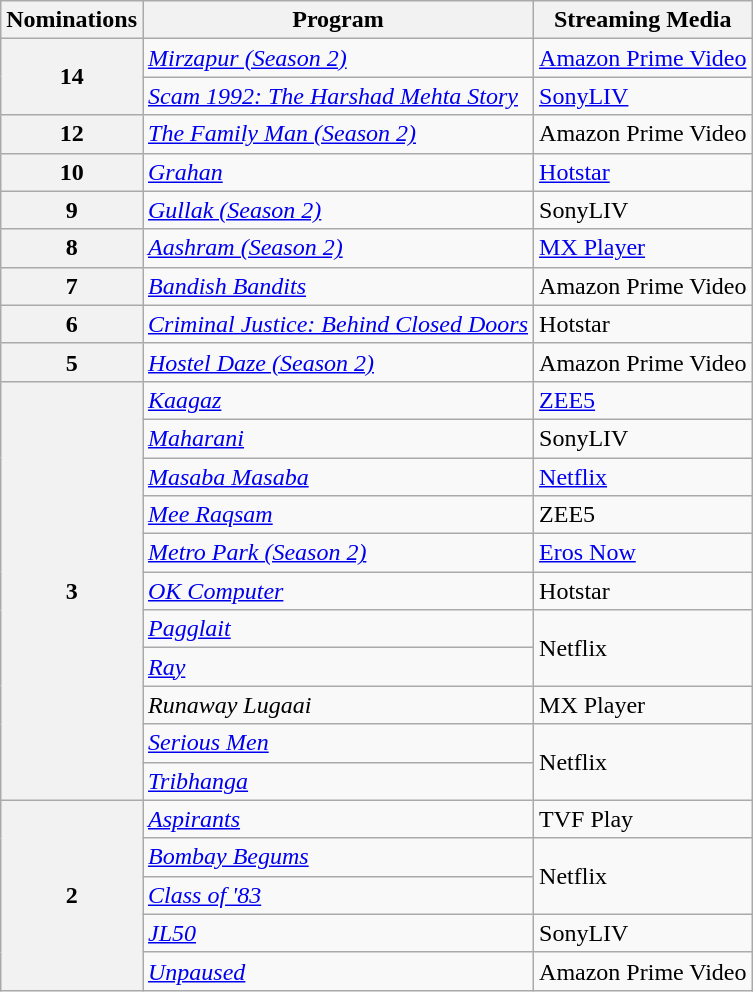<table class="wikitable" style="display:inline-table;">
<tr>
<th>Nominations</th>
<th>Program</th>
<th>Streaming Media</th>
</tr>
<tr>
<th rowspan="2">14</th>
<td><em><a href='#'>Mirzapur (Season 2)</a></em></td>
<td><a href='#'>Amazon Prime Video</a></td>
</tr>
<tr>
<td><em><a href='#'>Scam 1992: The Harshad Mehta Story</a></em></td>
<td><a href='#'>SonyLIV</a></td>
</tr>
<tr>
<th>12</th>
<td><em><a href='#'>The Family Man (Season 2)</a></em></td>
<td>Amazon Prime Video</td>
</tr>
<tr>
<th>10</th>
<td><em><a href='#'>Grahan</a></em></td>
<td><a href='#'>Hotstar</a></td>
</tr>
<tr>
<th>9</th>
<td><em><a href='#'>Gullak (Season 2)</a></em></td>
<td>SonyLIV</td>
</tr>
<tr>
<th>8</th>
<td><em><a href='#'>Aashram (Season 2)</a></em></td>
<td><a href='#'>MX Player</a></td>
</tr>
<tr>
<th>7</th>
<td><em><a href='#'>Bandish Bandits</a></em></td>
<td>Amazon Prime Video</td>
</tr>
<tr>
<th>6</th>
<td><em><a href='#'>Criminal Justice: Behind Closed Doors</a></em></td>
<td>Hotstar</td>
</tr>
<tr>
<th>5</th>
<td><em><a href='#'>Hostel Daze (Season 2)</a></em></td>
<td>Amazon Prime Video</td>
</tr>
<tr>
<th rowspan="11">3</th>
<td><em><a href='#'>Kaagaz</a></em></td>
<td><a href='#'>ZEE5</a></td>
</tr>
<tr>
<td><em><a href='#'>Maharani</a></em></td>
<td>SonyLIV</td>
</tr>
<tr>
<td><em><a href='#'>Masaba Masaba</a></em></td>
<td><a href='#'>Netflix</a></td>
</tr>
<tr>
<td><em><a href='#'>Mee Raqsam</a></em></td>
<td>ZEE5</td>
</tr>
<tr>
<td><em><a href='#'>Metro Park (Season 2)</a></em></td>
<td><a href='#'>Eros Now</a></td>
</tr>
<tr>
<td><em><a href='#'>OK Computer</a></em></td>
<td>Hotstar</td>
</tr>
<tr>
<td><em><a href='#'>Pagglait</a></em></td>
<td rowspan="2">Netflix</td>
</tr>
<tr>
<td><em><a href='#'>Ray</a></em></td>
</tr>
<tr>
<td><em>Runaway Lugaai</em></td>
<td>MX Player</td>
</tr>
<tr>
<td><em><a href='#'>Serious Men</a></em></td>
<td rowspan="2">Netflix</td>
</tr>
<tr>
<td><a href='#'><em>Tribhanga</em></a></td>
</tr>
<tr>
<th rowspan="5">2</th>
<td><em><a href='#'>Aspirants</a></em></td>
<td>TVF Play</td>
</tr>
<tr>
<td><em><a href='#'>Bombay Begums</a></em></td>
<td rowspan="2">Netflix</td>
</tr>
<tr>
<td><em><a href='#'>Class of '83</a></em></td>
</tr>
<tr>
<td><em><a href='#'>JL50</a></em></td>
<td>SonyLIV</td>
</tr>
<tr>
<td><em><a href='#'>Unpaused</a></em></td>
<td>Amazon Prime Video</td>
</tr>
</table>
